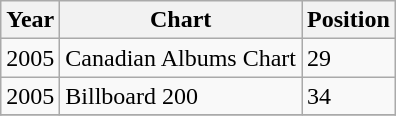<table class="wikitable">
<tr>
<th>Year</th>
<th>Chart</th>
<th>Position</th>
</tr>
<tr>
<td>2005</td>
<td>Canadian Albums Chart</td>
<td>29</td>
</tr>
<tr>
<td>2005</td>
<td>Billboard 200</td>
<td>34</td>
</tr>
<tr>
</tr>
</table>
